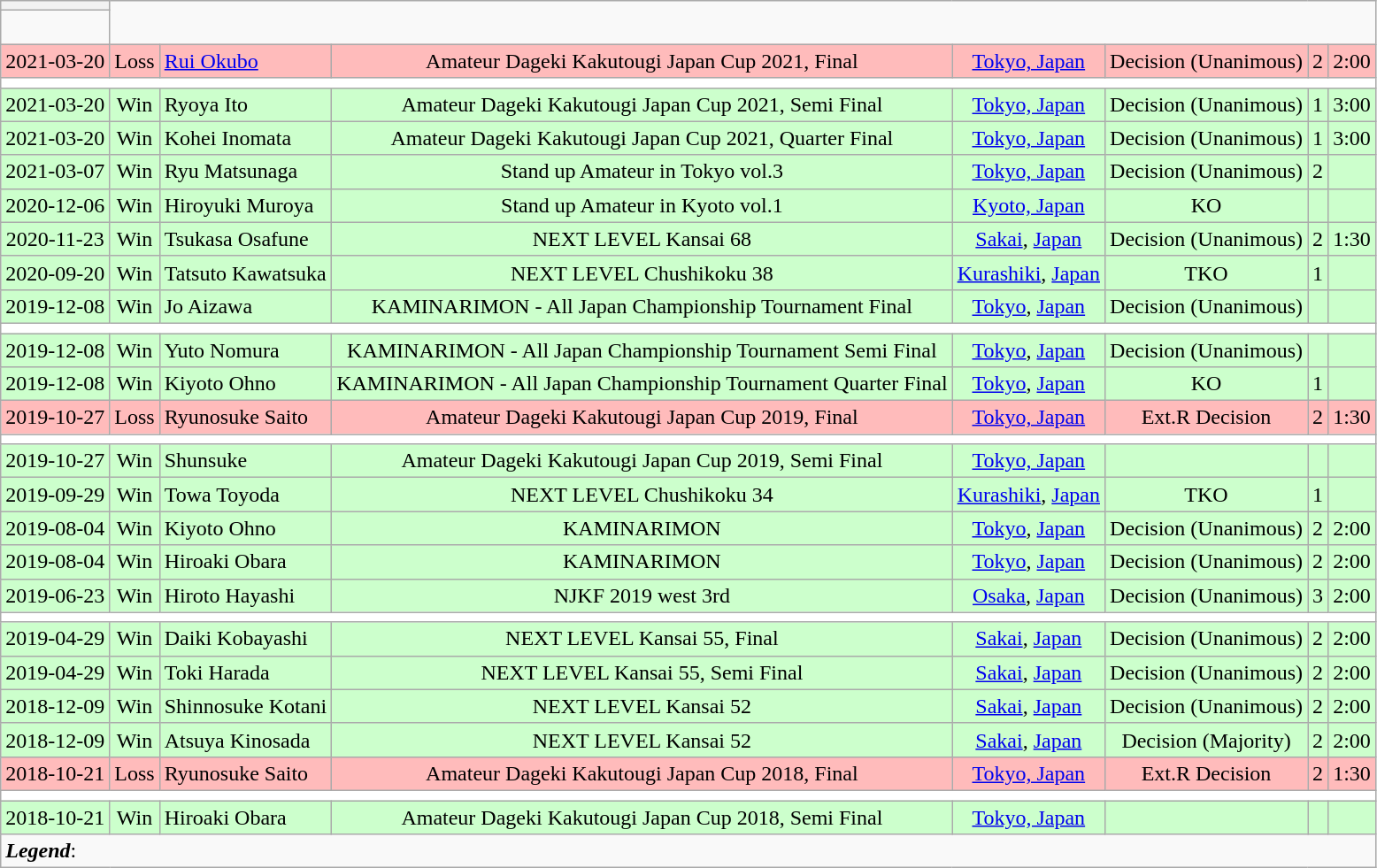<table class="wikitable mw-collapsible mw-collapsed">
<tr>
<th></th>
</tr>
<tr>
<td><br></td>
</tr>
<tr style="text-align:center; background:#fbb;">
<td>2021-03-20</td>
<td>Loss</td>
<td align=left> <a href='#'>Rui Okubo</a></td>
<td>Amateur Dageki Kakutougi Japan Cup 2021, Final</td>
<td><a href='#'>Tokyo, Japan</a></td>
<td>Decision (Unanimous)</td>
<td>2</td>
<td>2:00</td>
</tr>
<tr>
<th style=background:white colspan=9></th>
</tr>
<tr style="text-align:center; background:#cfc;">
<td>2021-03-20</td>
<td>Win</td>
<td align=left> Ryoya Ito</td>
<td>Amateur Dageki Kakutougi Japan Cup 2021, Semi Final</td>
<td><a href='#'>Tokyo, Japan</a></td>
<td>Decision (Unanimous)</td>
<td>1</td>
<td>3:00</td>
</tr>
<tr style="text-align:center; background:#cfc;">
<td>2021-03-20</td>
<td>Win</td>
<td align=left> Kohei Inomata</td>
<td>Amateur Dageki Kakutougi Japan Cup 2021, Quarter Final</td>
<td><a href='#'>Tokyo, Japan</a></td>
<td>Decision (Unanimous)</td>
<td>1</td>
<td>3:00</td>
</tr>
<tr style="text-align:center; background:#cfc;">
<td>2021-03-07</td>
<td>Win</td>
<td align=left> Ryu Matsunaga</td>
<td>Stand up Amateur in Tokyo vol.3</td>
<td><a href='#'>Tokyo, Japan</a></td>
<td>Decision (Unanimous)</td>
<td>2</td>
<td></td>
</tr>
<tr style="text-align:center; background:#cfc;">
<td>2020-12-06</td>
<td>Win</td>
<td align=left> Hiroyuki Muroya</td>
<td>Stand up Amateur in Kyoto vol.1</td>
<td><a href='#'>Kyoto, Japan</a></td>
<td>KO</td>
<td></td>
<td></td>
</tr>
<tr style="text-align:center; background:#cfc;">
<td>2020-11-23</td>
<td>Win</td>
<td align=left> Tsukasa Osafune</td>
<td>NEXT LEVEL Kansai 68</td>
<td><a href='#'>Sakai</a>, <a href='#'>Japan</a></td>
<td>Decision (Unanimous)</td>
<td>2</td>
<td>1:30</td>
</tr>
<tr style="text-align:center; background:#cfc;">
<td>2020-09-20</td>
<td>Win</td>
<td align=left> Tatsuto Kawatsuka</td>
<td>NEXT LEVEL Chushikoku 38</td>
<td><a href='#'>Kurashiki</a>, <a href='#'>Japan</a></td>
<td>TKO</td>
<td>1</td>
<td></td>
</tr>
<tr style="text-align:center; background:#cfc;">
<td>2019-12-08</td>
<td>Win</td>
<td align=left> Jo Aizawa</td>
<td>KAMINARIMON - All Japan Championship Tournament Final</td>
<td><a href='#'>Tokyo</a>, <a href='#'>Japan</a></td>
<td>Decision (Unanimous)</td>
<td></td>
<td></td>
</tr>
<tr>
<th style=background:white colspan=9></th>
</tr>
<tr style="text-align:center; background:#cfc;">
<td>2019-12-08</td>
<td>Win</td>
<td align=left> Yuto Nomura</td>
<td>KAMINARIMON - All Japan Championship Tournament Semi Final</td>
<td><a href='#'>Tokyo</a>, <a href='#'>Japan</a></td>
<td>Decision (Unanimous)</td>
<td></td>
<td></td>
</tr>
<tr style="text-align:center; background:#cfc;">
<td>2019-12-08</td>
<td>Win</td>
<td align=left> Kiyoto Ohno</td>
<td>KAMINARIMON - All Japan Championship Tournament Quarter Final</td>
<td><a href='#'>Tokyo</a>, <a href='#'>Japan</a></td>
<td>KO</td>
<td>1</td>
<td></td>
</tr>
<tr style="text-align:center; background:#fbb;">
<td>2019-10-27</td>
<td>Loss</td>
<td align=left> Ryunosuke Saito</td>
<td>Amateur Dageki Kakutougi Japan Cup 2019, Final</td>
<td><a href='#'>Tokyo, Japan</a></td>
<td>Ext.R Decision</td>
<td>2</td>
<td>1:30</td>
</tr>
<tr>
<th style=background:white colspan=9></th>
</tr>
<tr style="text-align:center; background:#cfc;">
<td>2019-10-27</td>
<td>Win</td>
<td align=left> Shunsuke</td>
<td>Amateur Dageki Kakutougi Japan Cup 2019, Semi Final</td>
<td><a href='#'>Tokyo, Japan</a></td>
<td></td>
<td></td>
<td></td>
</tr>
<tr style="text-align:center; background:#cfc;">
<td>2019-09-29</td>
<td>Win</td>
<td align=left> Towa Toyoda</td>
<td>NEXT LEVEL Chushikoku 34</td>
<td><a href='#'>Kurashiki</a>, <a href='#'>Japan</a></td>
<td>TKO</td>
<td>1</td>
<td></td>
</tr>
<tr style="text-align:center; background:#cfc;">
<td>2019-08-04</td>
<td>Win</td>
<td align=left> Kiyoto Ohno</td>
<td>KAMINARIMON</td>
<td><a href='#'>Tokyo</a>, <a href='#'>Japan</a></td>
<td>Decision (Unanimous)</td>
<td>2</td>
<td>2:00</td>
</tr>
<tr style="text-align:center; background:#cfc;">
<td>2019-08-04</td>
<td>Win</td>
<td align=left> Hiroaki Obara</td>
<td>KAMINARIMON</td>
<td><a href='#'>Tokyo</a>, <a href='#'>Japan</a></td>
<td>Decision (Unanimous)</td>
<td>2</td>
<td>2:00</td>
</tr>
<tr style="text-align:center; background:#cfc;">
<td>2019-06-23</td>
<td>Win</td>
<td align=left> Hiroto Hayashi</td>
<td>NJKF 2019 west 3rd</td>
<td><a href='#'>Osaka</a>, <a href='#'>Japan</a></td>
<td>Decision (Unanimous)</td>
<td>3</td>
<td>2:00</td>
</tr>
<tr>
<th style=background:white colspan=9></th>
</tr>
<tr style="text-align:center; background:#cfc;">
<td>2019-04-29</td>
<td>Win</td>
<td align=left> Daiki Kobayashi</td>
<td>NEXT LEVEL Kansai 55, Final</td>
<td><a href='#'>Sakai</a>, <a href='#'>Japan</a></td>
<td>Decision (Unanimous)</td>
<td>2</td>
<td>2:00</td>
</tr>
<tr style="text-align:center; background:#cfc;">
<td>2019-04-29</td>
<td>Win</td>
<td align=left> Toki Harada</td>
<td>NEXT LEVEL Kansai 55, Semi Final</td>
<td><a href='#'>Sakai</a>, <a href='#'>Japan</a></td>
<td>Decision (Unanimous)</td>
<td>2</td>
<td>2:00</td>
</tr>
<tr style="text-align:center; background:#cfc;">
<td>2018-12-09</td>
<td>Win</td>
<td align=left> Shinnosuke Kotani</td>
<td>NEXT LEVEL Kansai 52</td>
<td><a href='#'>Sakai</a>, <a href='#'>Japan</a></td>
<td>Decision (Unanimous)</td>
<td>2</td>
<td>2:00</td>
</tr>
<tr style="text-align:center; background:#cfc;">
<td>2018-12-09</td>
<td>Win</td>
<td align=left> Atsuya Kinosada</td>
<td>NEXT LEVEL Kansai 52</td>
<td><a href='#'>Sakai</a>, <a href='#'>Japan</a></td>
<td>Decision (Majority)</td>
<td>2</td>
<td>2:00</td>
</tr>
<tr style="text-align:center; background:#fbb;">
<td>2018-10-21</td>
<td>Loss</td>
<td align=left> Ryunosuke Saito</td>
<td>Amateur Dageki Kakutougi Japan Cup 2018, Final</td>
<td><a href='#'>Tokyo, Japan</a></td>
<td>Ext.R Decision</td>
<td>2</td>
<td>1:30</td>
</tr>
<tr>
<th style=background:white colspan=9></th>
</tr>
<tr style="text-align:center; background:#cfc;">
<td>2018-10-21</td>
<td>Win</td>
<td align=left> Hiroaki Obara</td>
<td>Amateur Dageki Kakutougi Japan Cup 2018, Semi Final</td>
<td><a href='#'>Tokyo, Japan</a></td>
<td></td>
<td></td>
<td></td>
</tr>
<tr>
<td colspan=9><strong><em>Legend</em></strong>:    <br></td>
</tr>
</table>
